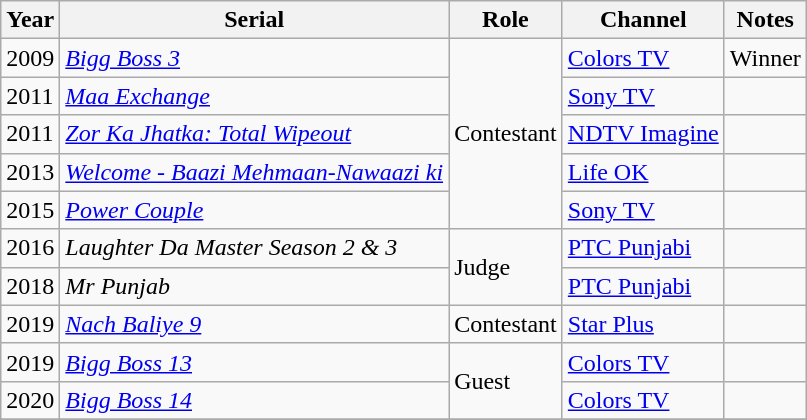<table class="wikitable sortable">
<tr>
<th>Year</th>
<th>Serial</th>
<th>Role</th>
<th>Channel</th>
<th>Notes</th>
</tr>
<tr>
<td>2009</td>
<td><em><a href='#'>Bigg Boss 3</a></em></td>
<td rowspan="5">Contestant</td>
<td><a href='#'>Colors TV</a></td>
<td>Winner</td>
</tr>
<tr>
<td>2011</td>
<td><em><a href='#'>Maa Exchange</a></em></td>
<td><a href='#'>Sony TV</a></td>
<td></td>
</tr>
<tr>
<td>2011</td>
<td><em><a href='#'>Zor Ka Jhatka: Total Wipeout</a></em></td>
<td><a href='#'>NDTV Imagine</a></td>
<td></td>
</tr>
<tr>
<td>2013</td>
<td><em><a href='#'>Welcome - Baazi Mehmaan-Nawaazi ki</a></em></td>
<td><a href='#'>Life OK</a></td>
<td></td>
</tr>
<tr>
<td>2015</td>
<td><em><a href='#'>Power Couple</a></em></td>
<td><a href='#'>Sony TV</a></td>
<td></td>
</tr>
<tr>
<td>2016</td>
<td><em>Laughter Da Master Season 2 & 3</em></td>
<td rowspan="2">Judge</td>
<td><a href='#'>PTC Punjabi</a></td>
<td></td>
</tr>
<tr>
<td>2018</td>
<td><em>Mr Punjab</em></td>
<td><a href='#'>PTC Punjabi</a></td>
<td></td>
</tr>
<tr>
<td>2019</td>
<td><em><a href='#'>Nach Baliye 9</a></em></td>
<td>Contestant</td>
<td><a href='#'>Star Plus</a></td>
<td></td>
</tr>
<tr>
<td>2019</td>
<td><em><a href='#'>Bigg Boss 13</a></em></td>
<td rowspan="2">Guest</td>
<td><a href='#'>Colors TV</a></td>
<td></td>
</tr>
<tr>
<td>2020</td>
<td><em><a href='#'>Bigg Boss 14</a></em></td>
<td><a href='#'>Colors TV</a></td>
<td></td>
</tr>
<tr>
</tr>
</table>
